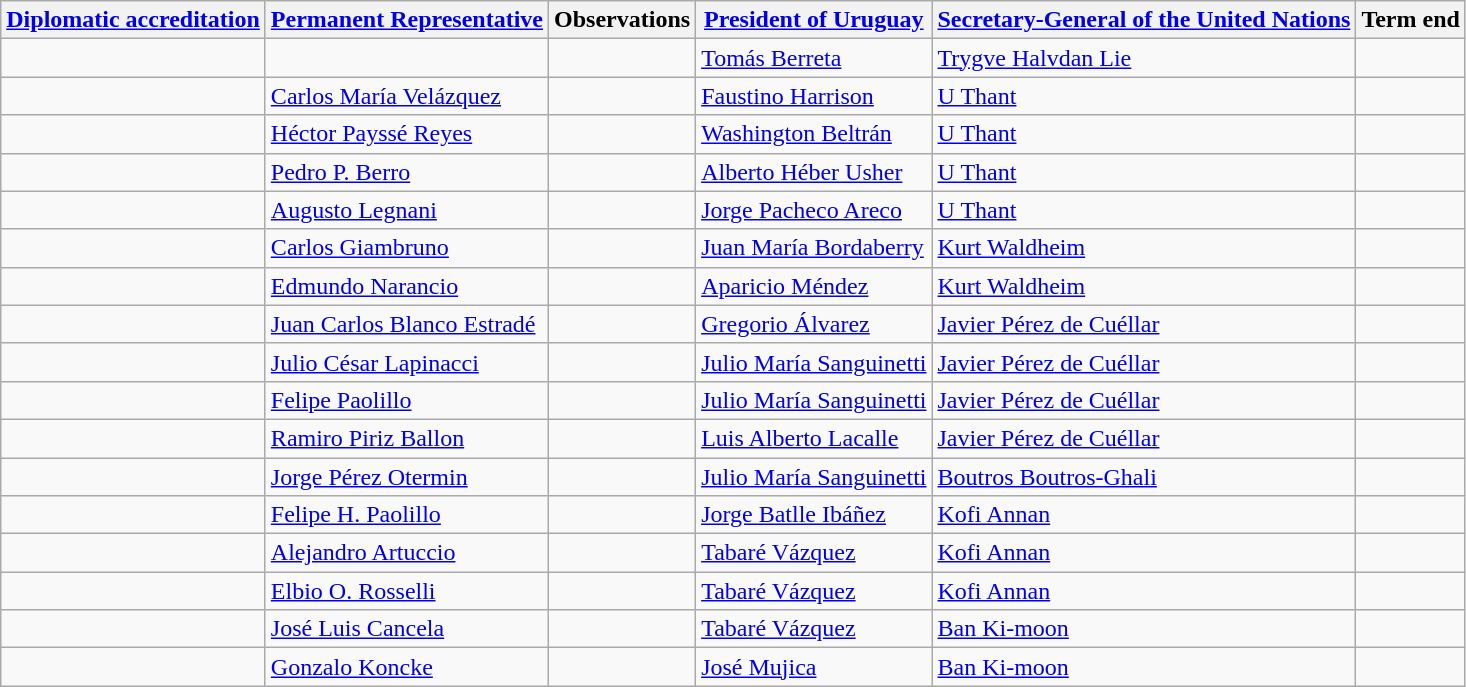<table class="wikitable sortable">
<tr>
<th><a href='#'>Diplomatic accreditation</a></th>
<th><a href='#'>Permanent Representative</a></th>
<th>Observations</th>
<th><a href='#'>President of Uruguay</a></th>
<th><a href='#'>Secretary-General of the United Nations</a></th>
<th>Term end</th>
</tr>
<tr>
<td></td>
<td></td>
<td></td>
<td><a href='#'>Tomás Berreta</a></td>
<td><a href='#'>Trygve Halvdan Lie</a></td>
<td></td>
</tr>
<tr>
<td></td>
<td><a href='#'>Carlos María Velázquez</a></td>
<td></td>
<td><a href='#'>Faustino Harrison</a></td>
<td><a href='#'>U Thant</a></td>
<td></td>
</tr>
<tr>
<td></td>
<td><a href='#'>Héctor Payssé Reyes</a></td>
<td></td>
<td><a href='#'>Washington Beltrán</a></td>
<td><a href='#'>U Thant</a></td>
<td></td>
</tr>
<tr>
<td></td>
<td><a href='#'>Pedro P. Berro</a></td>
<td></td>
<td><a href='#'>Alberto Héber Usher</a></td>
<td><a href='#'>U Thant</a></td>
<td></td>
</tr>
<tr>
<td></td>
<td><a href='#'>Augusto Legnani</a></td>
<td></td>
<td><a href='#'>Jorge Pacheco Areco</a></td>
<td><a href='#'>U Thant</a></td>
<td></td>
</tr>
<tr>
<td></td>
<td><a href='#'>Carlos Giambruno</a></td>
<td></td>
<td><a href='#'>Juan María Bordaberry</a></td>
<td><a href='#'>Kurt Waldheim</a></td>
<td></td>
</tr>
<tr>
<td></td>
<td><a href='#'>Edmundo Narancio</a></td>
<td></td>
<td><a href='#'>Aparicio Méndez</a></td>
<td><a href='#'>Kurt Waldheim</a></td>
<td></td>
</tr>
<tr>
<td></td>
<td><a href='#'>Juan Carlos Blanco Estradé</a></td>
<td></td>
<td><a href='#'>Gregorio Álvarez</a></td>
<td><a href='#'>Javier Pérez de Cuéllar</a></td>
<td></td>
</tr>
<tr>
<td></td>
<td><a href='#'>Julio César Lapinacci</a></td>
<td></td>
<td><a href='#'>Julio María Sanguinetti</a></td>
<td><a href='#'>Javier Pérez de Cuéllar</a></td>
<td></td>
</tr>
<tr>
<td></td>
<td><a href='#'>Felipe Paolillo</a></td>
<td></td>
<td><a href='#'>Julio María Sanguinetti</a></td>
<td><a href='#'>Javier Pérez de Cuéllar</a></td>
<td></td>
</tr>
<tr>
<td></td>
<td><a href='#'>Ramiro Piriz Ballon</a></td>
<td></td>
<td><a href='#'>Luis Alberto Lacalle</a></td>
<td><a href='#'>Javier Pérez de Cuéllar</a></td>
<td></td>
</tr>
<tr>
<td></td>
<td><a href='#'>Jorge Pérez Otermin</a></td>
<td></td>
<td><a href='#'>Julio María Sanguinetti</a></td>
<td><a href='#'>Boutros Boutros-Ghali</a></td>
<td></td>
</tr>
<tr>
<td></td>
<td><a href='#'>Felipe H. Paolillo</a></td>
<td></td>
<td><a href='#'>Jorge Batlle Ibáñez</a></td>
<td><a href='#'>Kofi Annan</a></td>
<td></td>
</tr>
<tr>
<td></td>
<td><a href='#'>Alejandro Artuccio</a></td>
<td></td>
<td><a href='#'>Tabaré Vázquez</a></td>
<td><a href='#'>Kofi Annan</a></td>
<td></td>
</tr>
<tr>
<td></td>
<td><a href='#'>Elbio O. Rosselli</a></td>
<td></td>
<td><a href='#'>Tabaré Vázquez</a></td>
<td><a href='#'>Kofi Annan</a></td>
<td></td>
</tr>
<tr>
<td></td>
<td><a href='#'>José Luis Cancela</a></td>
<td></td>
<td><a href='#'>Tabaré Vázquez</a></td>
<td><a href='#'>Ban Ki-moon</a></td>
<td></td>
</tr>
<tr>
<td></td>
<td><a href='#'>Gonzalo Koncke</a></td>
<td></td>
<td><a href='#'>José Mujica</a></td>
<td><a href='#'>Ban Ki-moon</a></td>
<td></td>
</tr>
</table>
